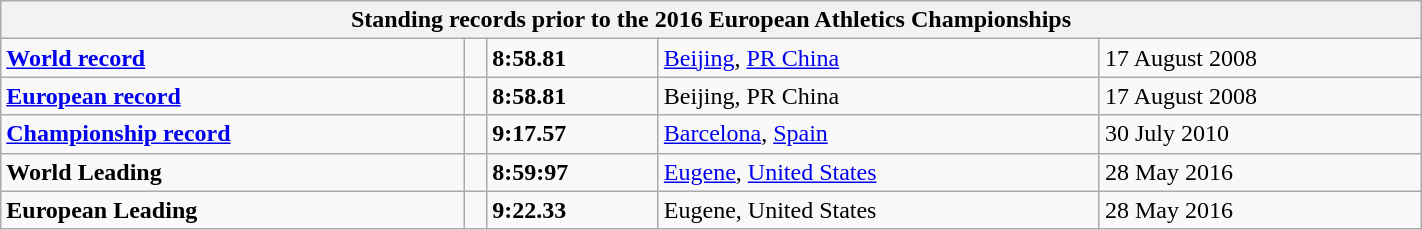<table class="wikitable" width=75%>
<tr>
<th colspan="5">Standing records prior to the 2016 European Athletics Championships</th>
</tr>
<tr>
<td><strong><a href='#'>World record</a></strong></td>
<td></td>
<td><strong>8:58.81</strong></td>
<td><a href='#'>Beijing</a>, <a href='#'>PR China</a></td>
<td>17 August 2008</td>
</tr>
<tr>
<td><strong><a href='#'>European record</a></strong></td>
<td></td>
<td><strong>8:58.81</strong></td>
<td>Beijing, PR China</td>
<td>17 August 2008</td>
</tr>
<tr>
<td><strong><a href='#'>Championship record</a></strong></td>
<td></td>
<td><strong>9:17.57</strong></td>
<td><a href='#'>Barcelona</a>, <a href='#'>Spain</a></td>
<td>30 July 2010</td>
</tr>
<tr>
<td><strong>World Leading</strong></td>
<td></td>
<td><strong>8:59:97</strong></td>
<td><a href='#'>Eugene</a>, <a href='#'>United States</a></td>
<td>28 May 2016</td>
</tr>
<tr>
<td><strong>European Leading</strong></td>
<td></td>
<td><strong>9:22.33</strong></td>
<td>Eugene, United States</td>
<td>28 May 2016</td>
</tr>
</table>
